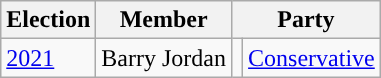<table class="wikitable">
<tr>
<th>Election</th>
<th>Member</th>
<th colspan="2">Party</th>
</tr>
<tr>
<td><a href='#'>2021</a></td>
<td>Barry Jordan</td>
<td style="background-color: "></td>
<td><a href='#'>Conservative</a></td>
</tr>
</table>
